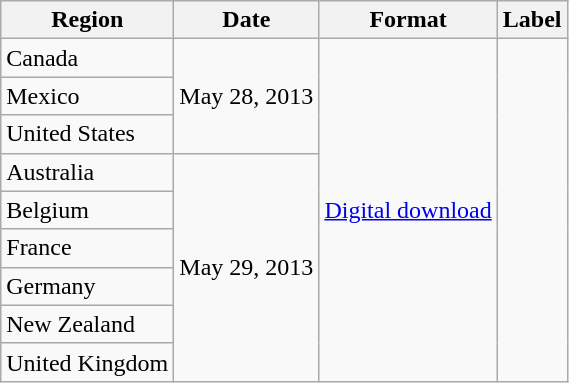<table class=wikitable>
<tr>
<th>Region</th>
<th>Date</th>
<th>Format</th>
<th>Label</th>
</tr>
<tr>
<td>Canada</td>
<td rowspan="3">May 28, 2013</td>
<td rowspan="9"><a href='#'>Digital download</a></td>
<td rowspan="9"></td>
</tr>
<tr>
<td>Mexico</td>
</tr>
<tr>
<td>United States</td>
</tr>
<tr>
<td>Australia</td>
<td rowspan="6">May 29, 2013</td>
</tr>
<tr>
<td>Belgium</td>
</tr>
<tr>
<td>France</td>
</tr>
<tr>
<td>Germany</td>
</tr>
<tr>
<td>New Zealand</td>
</tr>
<tr>
<td>United Kingdom</td>
</tr>
</table>
